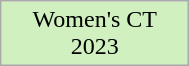<table class="wikitable"  style="width:10%; text-align:center;">
<tr>
<td style="background:#d0f0c0;">Women's CT 2023</td>
</tr>
</table>
